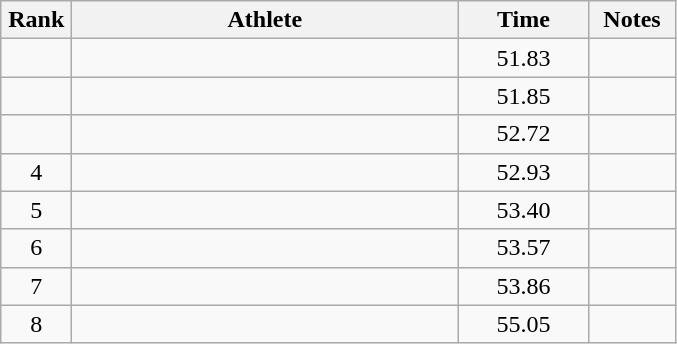<table class="wikitable" style="text-align:center">
<tr>
<th width=40>Rank</th>
<th width=250>Athlete</th>
<th width=80>Time</th>
<th width=50>Notes</th>
</tr>
<tr>
<td></td>
<td align=left></td>
<td>51.83</td>
<td></td>
</tr>
<tr>
<td></td>
<td align=left></td>
<td>51.85</td>
<td></td>
</tr>
<tr>
<td></td>
<td align=left></td>
<td>52.72</td>
<td></td>
</tr>
<tr>
<td>4</td>
<td align=left></td>
<td>52.93</td>
<td></td>
</tr>
<tr>
<td>5</td>
<td align=left></td>
<td>53.40</td>
<td></td>
</tr>
<tr>
<td>6</td>
<td align=left></td>
<td>53.57</td>
<td></td>
</tr>
<tr>
<td>7</td>
<td align=left></td>
<td>53.86</td>
<td></td>
</tr>
<tr>
<td>8</td>
<td align=left></td>
<td>55.05</td>
<td></td>
</tr>
</table>
